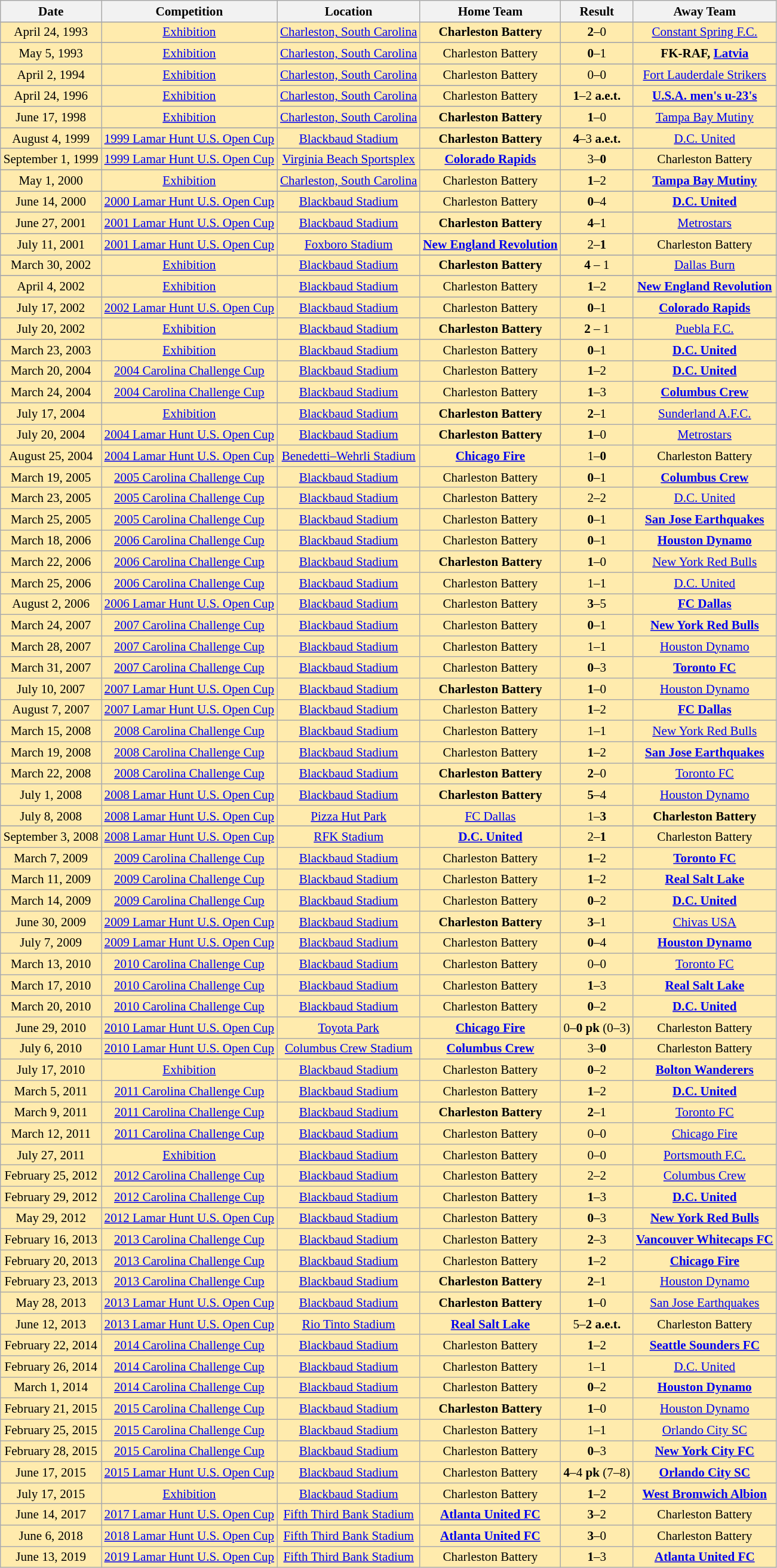<table class="wikitable" style="font-size: 88%; text-align:center;">
<tr>
<th>Date</th>
<th>Competition</th>
<th>Location</th>
<th>Home Team</th>
<th>Result</th>
<th>Away Team</th>
</tr>
<tr>
</tr>
<tr bgcolor="#FFEBAD">
<td>April 24, 1993</td>
<td><a href='#'>Exhibition</a></td>
<td><a href='#'>Charleston, South Carolina</a></td>
<td><strong>Charleston Battery</strong></td>
<td><strong>2</strong>–0</td>
<td><a href='#'>Constant Spring F.C.</a></td>
</tr>
<tr>
</tr>
<tr bgcolor="#FFEBAD">
<td>May 5, 1993</td>
<td><a href='#'>Exhibition</a></td>
<td><a href='#'>Charleston, South Carolina</a></td>
<td>Charleston Battery</td>
<td><strong>0</strong>–1</td>
<td><strong>FK-RAF, <a href='#'>Latvia</a></strong></td>
</tr>
<tr>
</tr>
<tr bgcolor="#FFEBAD">
<td>April 2, 1994</td>
<td><a href='#'>Exhibition</a></td>
<td><a href='#'>Charleston, South Carolina</a></td>
<td>Charleston Battery</td>
<td>0–0</td>
<td><a href='#'>Fort Lauderdale Strikers</a></td>
</tr>
<tr>
</tr>
<tr bgcolor="#FFEBAD">
<td>April 24, 1996</td>
<td><a href='#'>Exhibition</a></td>
<td><a href='#'>Charleston, South Carolina</a></td>
<td>Charleston Battery</td>
<td><strong>1</strong>–2 <strong>a.e.t.</strong></td>
<td><strong><a href='#'>U.S.A. men's u-23's</a></strong></td>
</tr>
<tr>
</tr>
<tr bgcolor="#FFEBAD">
<td>June 17, 1998</td>
<td><a href='#'>Exhibition</a></td>
<td><a href='#'>Charleston, South Carolina</a></td>
<td><strong>Charleston Battery</strong></td>
<td><strong>1</strong>–0</td>
<td><a href='#'>Tampa Bay Mutiny</a></td>
</tr>
<tr>
</tr>
<tr bgcolor="#FFEBAD">
<td>August 4, 1999</td>
<td><a href='#'>1999 Lamar Hunt U.S. Open Cup</a></td>
<td><a href='#'>Blackbaud Stadium</a></td>
<td><strong>Charleston Battery</strong></td>
<td><strong>4</strong>–3 <strong>a.e.t.</strong></td>
<td><a href='#'>D.C. United</a></td>
</tr>
<tr>
</tr>
<tr bgcolor="#FFEBAD">
<td>September 1, 1999</td>
<td><a href='#'>1999 Lamar Hunt U.S. Open Cup</a></td>
<td><a href='#'>Virginia Beach Sportsplex</a></td>
<td><strong><a href='#'>Colorado Rapids</a></strong></td>
<td>3–<strong>0</strong></td>
<td>Charleston Battery</td>
</tr>
<tr>
</tr>
<tr bgcolor="#FFEBAD">
<td>May 1, 2000</td>
<td><a href='#'>Exhibition</a></td>
<td><a href='#'>Charleston, South Carolina</a></td>
<td>Charleston Battery</td>
<td><strong>1</strong>–2</td>
<td><strong><a href='#'>Tampa Bay Mutiny</a></strong></td>
</tr>
<tr>
</tr>
<tr bgcolor="#FFEBAD">
<td>June 14, 2000</td>
<td><a href='#'>2000 Lamar Hunt U.S. Open Cup</a></td>
<td><a href='#'>Blackbaud Stadium</a></td>
<td>Charleston Battery</td>
<td><strong>0</strong>–4</td>
<td><strong><a href='#'>D.C. United</a></strong></td>
</tr>
<tr>
</tr>
<tr bgcolor="#FFEBAD">
<td>June 27, 2001</td>
<td><a href='#'>2001 Lamar Hunt U.S. Open Cup</a></td>
<td><a href='#'>Blackbaud Stadium</a></td>
<td><strong>Charleston Battery</strong></td>
<td><strong>4</strong>–1</td>
<td><a href='#'>Metrostars</a></td>
</tr>
<tr>
</tr>
<tr bgcolor="#FFEBAD">
<td>July 11, 2001</td>
<td><a href='#'>2001 Lamar Hunt U.S. Open Cup</a></td>
<td><a href='#'>Foxboro Stadium</a></td>
<td><strong><a href='#'>New England Revolution</a></strong></td>
<td>2–<strong>1</strong></td>
<td>Charleston Battery</td>
</tr>
<tr>
</tr>
<tr bgcolor="#FFEBAD">
<td>March 30, 2002</td>
<td><a href='#'>Exhibition</a></td>
<td><a href='#'>Blackbaud Stadium</a></td>
<td><strong>Charleston Battery</strong></td>
<td><strong>4</strong> – 1</td>
<td><a href='#'>Dallas Burn</a></td>
</tr>
<tr>
</tr>
<tr bgcolor="#FFEBAD">
<td>April 4, 2002</td>
<td><a href='#'>Exhibition</a></td>
<td><a href='#'>Blackbaud Stadium</a></td>
<td>Charleston Battery</td>
<td><strong>1</strong>–2</td>
<td><strong><a href='#'>New England Revolution</a></strong></td>
</tr>
<tr>
</tr>
<tr bgcolor="#FFEBAD">
<td>July 17, 2002</td>
<td><a href='#'>2002 Lamar Hunt U.S. Open Cup</a></td>
<td><a href='#'>Blackbaud Stadium</a></td>
<td>Charleston Battery</td>
<td><strong>0</strong>–1</td>
<td><strong><a href='#'>Colorado Rapids</a></strong></td>
</tr>
<tr>
</tr>
<tr bgcolor="#FFEBAD">
<td>July 20, 2002</td>
<td><a href='#'>Exhibition</a></td>
<td><a href='#'>Blackbaud Stadium</a></td>
<td><strong>Charleston Battery</strong></td>
<td><strong>2</strong> – 1</td>
<td><a href='#'>Puebla F.C.</a></td>
</tr>
<tr>
</tr>
<tr bgcolor="#FFEBAD">
<td>March 23, 2003</td>
<td><a href='#'>Exhibition</a></td>
<td><a href='#'>Blackbaud Stadium</a></td>
<td>Charleston Battery</td>
<td><strong>0</strong>–1</td>
<td><strong><a href='#'>D.C. United</a></strong></td>
</tr>
<tr bgcolor="#FFEBAD">
<td>March 20, 2004</td>
<td><a href='#'>2004 Carolina Challenge Cup</a></td>
<td><a href='#'>Blackbaud Stadium</a></td>
<td>Charleston Battery</td>
<td><strong>1</strong>–2</td>
<td><strong><a href='#'>D.C. United</a></strong></td>
</tr>
<tr bgcolor="#FFEBAD">
<td>March 24, 2004</td>
<td><a href='#'>2004 Carolina Challenge Cup</a></td>
<td><a href='#'>Blackbaud Stadium</a></td>
<td>Charleston Battery</td>
<td><strong>1</strong>–3</td>
<td><strong><a href='#'>Columbus Crew</a></strong></td>
</tr>
<tr>
</tr>
<tr bgcolor="#FFEBAD">
<td>July 17, 2004</td>
<td><a href='#'>Exhibition</a></td>
<td><a href='#'>Blackbaud Stadium</a></td>
<td><strong>Charleston Battery</strong></td>
<td><strong>2</strong>–1</td>
<td><a href='#'>Sunderland A.F.C.</a></td>
</tr>
<tr bgcolor="#FFEBAD">
<td>July 20, 2004</td>
<td><a href='#'>2004 Lamar Hunt U.S. Open Cup</a></td>
<td><a href='#'>Blackbaud Stadium</a></td>
<td><strong>Charleston Battery</strong></td>
<td><strong>1</strong>–0</td>
<td><a href='#'>Metrostars</a></td>
</tr>
<tr bgcolor="#FFEBAD">
<td>August 25, 2004</td>
<td><a href='#'>2004 Lamar Hunt U.S. Open Cup</a></td>
<td><a href='#'>Benedetti–Wehrli Stadium</a></td>
<td><strong><a href='#'>Chicago Fire</a></strong></td>
<td>1–<strong>0</strong></td>
<td>Charleston Battery</td>
</tr>
<tr bgcolor="#FFEBAD">
<td>March 19, 2005</td>
<td><a href='#'>2005 Carolina Challenge Cup</a></td>
<td><a href='#'>Blackbaud Stadium</a></td>
<td>Charleston Battery</td>
<td><strong>0</strong>–1</td>
<td><strong><a href='#'>Columbus Crew</a></strong></td>
</tr>
<tr bgcolor="#FFEBAD">
<td>March 23, 2005</td>
<td><a href='#'>2005 Carolina Challenge Cup</a></td>
<td><a href='#'>Blackbaud Stadium</a></td>
<td>Charleston Battery</td>
<td>2–2</td>
<td><a href='#'>D.C. United</a></td>
</tr>
<tr bgcolor="#FFEBAD">
<td>March 25, 2005</td>
<td><a href='#'>2005 Carolina Challenge Cup</a></td>
<td><a href='#'>Blackbaud Stadium</a></td>
<td>Charleston Battery</td>
<td><strong>0</strong>–1</td>
<td><strong><a href='#'>San Jose Earthquakes</a></strong></td>
</tr>
<tr bgcolor="#FFEBAD">
<td>March 18, 2006</td>
<td><a href='#'>2006 Carolina Challenge Cup</a></td>
<td><a href='#'>Blackbaud Stadium</a></td>
<td>Charleston Battery</td>
<td><strong>0</strong>–1</td>
<td><strong><a href='#'>Houston Dynamo</a></strong></td>
</tr>
<tr bgcolor="#FFEBAD">
<td>March 22, 2006</td>
<td><a href='#'>2006 Carolina Challenge Cup</a></td>
<td><a href='#'>Blackbaud Stadium</a></td>
<td><strong>Charleston Battery</strong></td>
<td><strong>1</strong>–0</td>
<td><a href='#'>New York Red Bulls</a></td>
</tr>
<tr bgcolor="#FFEBAD">
<td>March 25, 2006</td>
<td><a href='#'>2006 Carolina Challenge Cup</a></td>
<td><a href='#'>Blackbaud Stadium</a></td>
<td>Charleston Battery</td>
<td>1–1</td>
<td><a href='#'>D.C. United</a></td>
</tr>
<tr bgcolor="#FFEBAD">
<td>August 2, 2006</td>
<td><a href='#'>2006 Lamar Hunt U.S. Open Cup</a></td>
<td><a href='#'>Blackbaud Stadium</a></td>
<td>Charleston Battery</td>
<td><strong>3</strong>–5</td>
<td><strong><a href='#'>FC Dallas</a></strong></td>
</tr>
<tr bgcolor="#FFEBAD">
<td>March 24, 2007</td>
<td><a href='#'>2007 Carolina Challenge Cup</a></td>
<td><a href='#'>Blackbaud Stadium</a></td>
<td>Charleston Battery</td>
<td><strong>0</strong>–1</td>
<td><strong><a href='#'>New York Red Bulls</a></strong></td>
</tr>
<tr bgcolor="#FFEBAD">
<td>March 28, 2007</td>
<td><a href='#'>2007 Carolina Challenge Cup</a></td>
<td><a href='#'>Blackbaud Stadium</a></td>
<td>Charleston Battery</td>
<td>1–1</td>
<td><a href='#'>Houston Dynamo</a></td>
</tr>
<tr bgcolor="#FFEBAD">
<td>March 31, 2007</td>
<td><a href='#'>2007 Carolina Challenge Cup</a></td>
<td><a href='#'>Blackbaud Stadium</a></td>
<td>Charleston Battery</td>
<td><strong>0</strong>–3</td>
<td><strong><a href='#'>Toronto FC</a></strong></td>
</tr>
<tr bgcolor="#FFEBAD">
<td>July 10, 2007</td>
<td><a href='#'>2007 Lamar Hunt U.S. Open Cup</a></td>
<td><a href='#'>Blackbaud Stadium</a></td>
<td><strong>Charleston Battery</strong></td>
<td><strong>1</strong>–0</td>
<td><a href='#'>Houston Dynamo</a></td>
</tr>
<tr bgcolor="#FFEBAD">
<td>August 7, 2007</td>
<td><a href='#'>2007 Lamar Hunt U.S. Open Cup</a></td>
<td><a href='#'>Blackbaud Stadium</a></td>
<td>Charleston Battery</td>
<td><strong>1</strong>–2</td>
<td><strong><a href='#'>FC Dallas</a></strong></td>
</tr>
<tr bgcolor="#FFEBAD">
<td>March 15, 2008</td>
<td><a href='#'>2008 Carolina Challenge Cup</a></td>
<td><a href='#'>Blackbaud Stadium</a></td>
<td>Charleston Battery</td>
<td>1–1</td>
<td><a href='#'>New York Red Bulls</a></td>
</tr>
<tr bgcolor="#FFEBAD">
<td>March 19, 2008</td>
<td><a href='#'>2008 Carolina Challenge Cup</a></td>
<td><a href='#'>Blackbaud Stadium</a></td>
<td>Charleston Battery</td>
<td><strong>1</strong>–2</td>
<td><strong><a href='#'>San Jose Earthquakes</a></strong></td>
</tr>
<tr bgcolor="#FFEBAD">
<td>March 22, 2008</td>
<td><a href='#'>2008 Carolina Challenge Cup</a></td>
<td><a href='#'>Blackbaud Stadium</a></td>
<td><strong>Charleston Battery</strong></td>
<td><strong>2</strong>–0</td>
<td><a href='#'>Toronto FC</a></td>
</tr>
<tr bgcolor="#FFEBAD">
<td>July 1, 2008</td>
<td><a href='#'>2008 Lamar Hunt U.S. Open Cup</a></td>
<td><a href='#'>Blackbaud Stadium</a></td>
<td><strong>Charleston Battery</strong></td>
<td><strong>5</strong>–4</td>
<td><a href='#'>Houston Dynamo</a></td>
</tr>
<tr bgcolor="#FFEBAD">
<td>July 8, 2008</td>
<td><a href='#'>2008 Lamar Hunt U.S. Open Cup</a></td>
<td><a href='#'>Pizza Hut Park</a></td>
<td><a href='#'>FC Dallas</a></td>
<td>1–<strong>3</strong></td>
<td><strong>Charleston Battery</strong></td>
</tr>
<tr>
</tr>
<tr bgcolor="#FFEBAD">
<td>September 3, 2008</td>
<td><a href='#'>2008 Lamar Hunt U.S. Open Cup</a></td>
<td><a href='#'>RFK Stadium</a></td>
<td><strong><a href='#'>D.C. United</a></strong></td>
<td>2–<strong>1</strong></td>
<td>Charleston Battery</td>
</tr>
<tr bgcolor="#FFEBAD">
<td>March 7, 2009</td>
<td><a href='#'>2009 Carolina Challenge Cup</a></td>
<td><a href='#'>Blackbaud Stadium</a></td>
<td>Charleston Battery</td>
<td><strong>1</strong>–2</td>
<td><strong><a href='#'>Toronto FC</a></strong></td>
</tr>
<tr bgcolor="#FFEBAD">
<td>March 11, 2009</td>
<td><a href='#'>2009 Carolina Challenge Cup</a></td>
<td><a href='#'>Blackbaud Stadium</a></td>
<td>Charleston Battery</td>
<td><strong>1</strong>–2</td>
<td><strong><a href='#'>Real Salt Lake</a></strong></td>
</tr>
<tr bgcolor="#FFEBAD">
<td>March 14, 2009</td>
<td><a href='#'>2009 Carolina Challenge Cup</a></td>
<td><a href='#'>Blackbaud Stadium</a></td>
<td>Charleston Battery</td>
<td><strong>0</strong>–2</td>
<td><strong><a href='#'>D.C. United</a></strong></td>
</tr>
<tr bgcolor="#FFEBAD">
<td>June 30, 2009</td>
<td><a href='#'>2009 Lamar Hunt U.S. Open Cup</a></td>
<td><a href='#'>Blackbaud Stadium</a></td>
<td><strong>Charleston Battery</strong></td>
<td><strong>3</strong>–1</td>
<td><a href='#'>Chivas USA</a></td>
</tr>
<tr bgcolor="#FFEBAD">
<td>July 7, 2009</td>
<td><a href='#'>2009 Lamar Hunt U.S. Open Cup</a></td>
<td><a href='#'>Blackbaud Stadium</a></td>
<td>Charleston Battery</td>
<td><strong>0</strong>–4</td>
<td><strong><a href='#'>Houston Dynamo</a></strong></td>
</tr>
<tr bgcolor="#FFEBAD">
<td>March 13, 2010</td>
<td><a href='#'>2010 Carolina Challenge Cup</a></td>
<td><a href='#'>Blackbaud Stadium</a></td>
<td>Charleston Battery</td>
<td>0–0</td>
<td><a href='#'>Toronto FC</a></td>
</tr>
<tr bgcolor="#FFEBAD">
<td>March 17, 2010</td>
<td><a href='#'>2010 Carolina Challenge Cup</a></td>
<td><a href='#'>Blackbaud Stadium</a></td>
<td>Charleston Battery</td>
<td><strong>1</strong>–3</td>
<td><strong><a href='#'>Real Salt Lake</a></strong></td>
</tr>
<tr bgcolor="#FFEBAD">
<td>March 20, 2010</td>
<td><a href='#'>2010 Carolina Challenge Cup</a></td>
<td><a href='#'>Blackbaud Stadium</a></td>
<td>Charleston Battery</td>
<td><strong>0</strong>–2</td>
<td><strong><a href='#'>D.C. United</a></strong></td>
</tr>
<tr bgcolor="#FFEBAD">
<td>June 29, 2010</td>
<td><a href='#'>2010 Lamar Hunt U.S. Open Cup</a></td>
<td><a href='#'>Toyota Park</a></td>
<td><strong><a href='#'>Chicago Fire</a></strong></td>
<td>0–<strong>0</strong> <strong>pk</strong> (0–3)</td>
<td>Charleston Battery</td>
</tr>
<tr bgcolor="#FFEBAD">
<td>July 6, 2010</td>
<td><a href='#'>2010 Lamar Hunt U.S. Open Cup</a></td>
<td><a href='#'>Columbus Crew Stadium</a></td>
<td><strong><a href='#'>Columbus Crew</a></strong></td>
<td>3–<strong>0</strong></td>
<td>Charleston Battery</td>
</tr>
<tr bgcolor="#FFEBAD">
<td>July 17, 2010</td>
<td><a href='#'>Exhibition</a></td>
<td><a href='#'>Blackbaud Stadium</a></td>
<td>Charleston Battery</td>
<td><strong>0</strong>–2</td>
<td><strong><a href='#'>Bolton Wanderers</a></strong></td>
</tr>
<tr bgcolor="#FFEBAD">
<td>March 5, 2011</td>
<td><a href='#'>2011 Carolina Challenge Cup</a></td>
<td><a href='#'>Blackbaud Stadium</a></td>
<td>Charleston Battery</td>
<td><strong>1</strong>–2</td>
<td><strong><a href='#'>D.C. United</a></strong></td>
</tr>
<tr bgcolor="#FFEBAD">
<td>March 9, 2011</td>
<td><a href='#'>2011 Carolina Challenge Cup</a></td>
<td><a href='#'>Blackbaud Stadium</a></td>
<td><strong>Charleston Battery</strong></td>
<td><strong>2</strong>–1</td>
<td><a href='#'>Toronto FC</a></td>
</tr>
<tr bgcolor="#FFEBAD">
<td>March 12, 2011</td>
<td><a href='#'>2011 Carolina Challenge Cup</a></td>
<td><a href='#'>Blackbaud Stadium</a></td>
<td>Charleston Battery</td>
<td>0–0</td>
<td><a href='#'>Chicago Fire</a></td>
</tr>
<tr bgcolor="#FFEBAD">
<td>July 27, 2011</td>
<td><a href='#'>Exhibition</a></td>
<td><a href='#'>Blackbaud Stadium</a></td>
<td>Charleston Battery</td>
<td>0–0</td>
<td><a href='#'>Portsmouth F.C.</a></td>
</tr>
<tr bgcolor="#FFEBAD">
<td>February 25, 2012</td>
<td><a href='#'>2012 Carolina Challenge Cup</a></td>
<td><a href='#'>Blackbaud Stadium</a></td>
<td>Charleston Battery</td>
<td>2–2</td>
<td><a href='#'>Columbus Crew</a></td>
</tr>
<tr bgcolor="#FFEBAD">
<td>February 29, 2012</td>
<td><a href='#'>2012 Carolina Challenge Cup</a></td>
<td><a href='#'>Blackbaud Stadium</a></td>
<td>Charleston Battery</td>
<td><strong>1</strong>–3</td>
<td><strong><a href='#'>D.C. United</a></strong></td>
</tr>
<tr bgcolor="#FFEBAD">
<td>May 29, 2012</td>
<td><a href='#'>2012 Lamar Hunt U.S. Open Cup</a></td>
<td><a href='#'>Blackbaud Stadium</a></td>
<td>Charleston Battery</td>
<td><strong>0</strong>–3</td>
<td><strong><a href='#'>New York Red Bulls</a></strong></td>
</tr>
<tr bgcolor="#FFEBAD">
<td>February 16, 2013</td>
<td><a href='#'>2013 Carolina Challenge Cup</a></td>
<td><a href='#'>Blackbaud Stadium</a></td>
<td>Charleston Battery</td>
<td><strong>2</strong>–3</td>
<td><strong><a href='#'>Vancouver Whitecaps FC</a></strong></td>
</tr>
<tr bgcolor="#FFEBAD">
<td>February 20, 2013</td>
<td><a href='#'>2013 Carolina Challenge Cup</a></td>
<td><a href='#'>Blackbaud Stadium</a></td>
<td>Charleston Battery</td>
<td><strong>1</strong>–2</td>
<td><strong><a href='#'>Chicago Fire</a></strong></td>
</tr>
<tr bgcolor="#FFEBAD">
<td>February 23, 2013</td>
<td><a href='#'>2013 Carolina Challenge Cup</a></td>
<td><a href='#'>Blackbaud Stadium</a></td>
<td><strong>Charleston Battery</strong></td>
<td><strong>2</strong>–1</td>
<td><a href='#'>Houston Dynamo</a></td>
</tr>
<tr bgcolor="#FFEBAD">
<td>May 28, 2013</td>
<td><a href='#'>2013 Lamar Hunt U.S. Open Cup</a></td>
<td><a href='#'>Blackbaud Stadium</a></td>
<td><strong>Charleston Battery</strong></td>
<td><strong>1</strong>–0</td>
<td><a href='#'>San Jose Earthquakes</a></td>
</tr>
<tr bgcolor="#FFEBAD">
<td>June 12, 2013</td>
<td><a href='#'>2013 Lamar Hunt U.S. Open Cup</a></td>
<td><a href='#'>Rio Tinto Stadium</a></td>
<td><strong><a href='#'>Real Salt Lake</a></strong></td>
<td>5–<strong>2</strong> <strong>a.e.t.</strong></td>
<td>Charleston Battery</td>
</tr>
<tr bgcolor="#FFEBAD">
<td>February 22, 2014</td>
<td><a href='#'>2014 Carolina Challenge Cup</a></td>
<td><a href='#'>Blackbaud Stadium</a></td>
<td>Charleston Battery</td>
<td><strong>1</strong>–2</td>
<td><strong><a href='#'>Seattle Sounders FC</a></strong></td>
</tr>
<tr bgcolor="#FFEBAD">
<td>February 26, 2014</td>
<td><a href='#'>2014 Carolina Challenge Cup</a></td>
<td><a href='#'>Blackbaud Stadium</a></td>
<td>Charleston Battery</td>
<td>1–1</td>
<td><a href='#'>D.C. United</a></td>
</tr>
<tr bgcolor="#FFEBAD">
<td>March 1, 2014</td>
<td><a href='#'>2014 Carolina Challenge Cup</a></td>
<td><a href='#'>Blackbaud Stadium</a></td>
<td>Charleston Battery</td>
<td><strong>0</strong>–2</td>
<td><strong><a href='#'>Houston Dynamo</a></strong></td>
</tr>
<tr bgcolor="#FFEBAD">
<td>February 21, 2015</td>
<td><a href='#'>2015 Carolina Challenge Cup</a></td>
<td><a href='#'>Blackbaud Stadium</a></td>
<td><strong>Charleston Battery</strong></td>
<td><strong>1</strong>–0</td>
<td><a href='#'>Houston Dynamo</a></td>
</tr>
<tr bgcolor="#FFEBAD">
<td>February 25, 2015</td>
<td><a href='#'>2015 Carolina Challenge Cup</a></td>
<td><a href='#'>Blackbaud Stadium</a></td>
<td>Charleston Battery</td>
<td>1–1</td>
<td><a href='#'>Orlando City SC</a></td>
</tr>
<tr bgcolor="#FFEBAD">
<td>February 28, 2015</td>
<td><a href='#'>2015 Carolina Challenge Cup</a></td>
<td><a href='#'>Blackbaud Stadium</a></td>
<td>Charleston Battery</td>
<td><strong>0</strong>–3</td>
<td><strong><a href='#'>New York City FC</a></strong></td>
</tr>
<tr bgcolor="#FFEBAD">
<td>June 17, 2015</td>
<td><a href='#'>2015 Lamar Hunt U.S. Open Cup</a></td>
<td><a href='#'>Blackbaud Stadium</a></td>
<td>Charleston Battery</td>
<td><strong>4</strong>–4 <strong>pk</strong> (7–8)</td>
<td><strong><a href='#'>Orlando City SC</a></strong></td>
</tr>
<tr bgcolor="#FFEBAD">
<td>July 17, 2015</td>
<td><a href='#'>Exhibition</a></td>
<td><a href='#'>Blackbaud Stadium</a></td>
<td>Charleston Battery</td>
<td><strong>1</strong>–2</td>
<td><strong><a href='#'>West Bromwich Albion</a></strong></td>
</tr>
<tr bgcolor="#FFEBAD">
<td>June 14, 2017</td>
<td><a href='#'>2017 Lamar Hunt U.S. Open Cup</a></td>
<td><a href='#'>Fifth Third Bank Stadium</a></td>
<td><strong><a href='#'>Atlanta United FC</a></strong></td>
<td><strong>3</strong>–2</td>
<td>Charleston Battery</td>
</tr>
<tr bgcolor="#FFEBAD">
<td>June 6, 2018</td>
<td><a href='#'>2018 Lamar Hunt U.S. Open Cup</a></td>
<td><a href='#'>Fifth Third Bank Stadium</a></td>
<td><strong><a href='#'>Atlanta United FC</a></strong></td>
<td><strong>3</strong>–0</td>
<td>Charleston Battery</td>
</tr>
<tr bgcolor="#FFEBAD">
<td>June 13, 2019</td>
<td><a href='#'>2019 Lamar Hunt U.S. Open Cup</a></td>
<td><a href='#'>Fifth Third Bank Stadium</a></td>
<td>Charleston Battery</td>
<td><strong>1</strong>–3</td>
<td><strong><a href='#'>Atlanta United FC</a></strong></td>
</tr>
</table>
